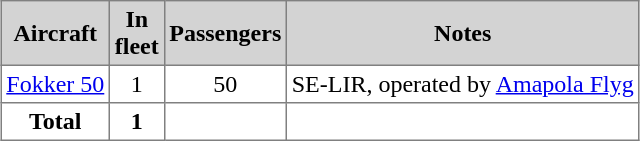<table class="toccolours" border="1" cellpadding="3" style="margin:1em auto; border-collapse:collapse">
<tr style="background:lightgrey">
<th>Aircraft</th>
<th style="width:25px;">In fleet</th>
<th>Passengers</th>
<th>Notes</th>
</tr>
<tr>
<td><a href='#'>Fokker 50</a></td>
<td align=center>1</td>
<td align=center>50</td>
<td align="center">SE-LIR, operated by <a href='#'>Amapola Flyg</a></td>
</tr>
<tr>
<td align="center"><strong>Total</strong></td>
<td align="center"><strong>1</strong></td>
<td align="center"></td>
<td></td>
</tr>
</table>
